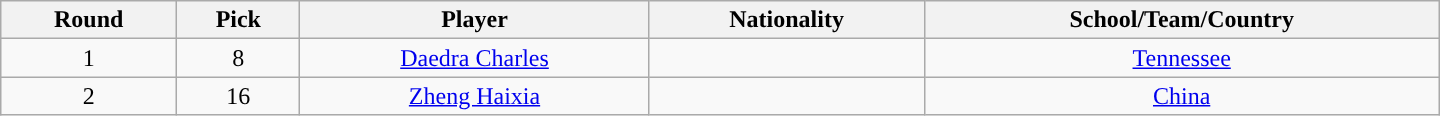<table class="wikitable" style="text-align:center; width:60em">
<tr>
<th>Round</th>
<th>Pick</th>
<th>Player</th>
<th>Nationality</th>
<th>School/Team/Country</th>
</tr>
<tr>
<td>1</td>
<td>8</td>
<td><a href='#'>Daedra Charles</a></td>
<td></td>
<td><a href='#'>Tennessee</a></td>
</tr>
<tr>
<td>2</td>
<td>16</td>
<td><a href='#'>Zheng Haixia</a></td>
<td></td>
<td><a href='#'>China</a></td>
</tr>
</table>
